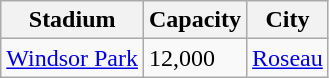<table class="wikitable sortable">
<tr>
<th>Stadium</th>
<th>Capacity</th>
<th>City</th>
</tr>
<tr>
<td><a href='#'>Windsor Park</a></td>
<td>12,000</td>
<td><a href='#'>Roseau</a></td>
</tr>
</table>
